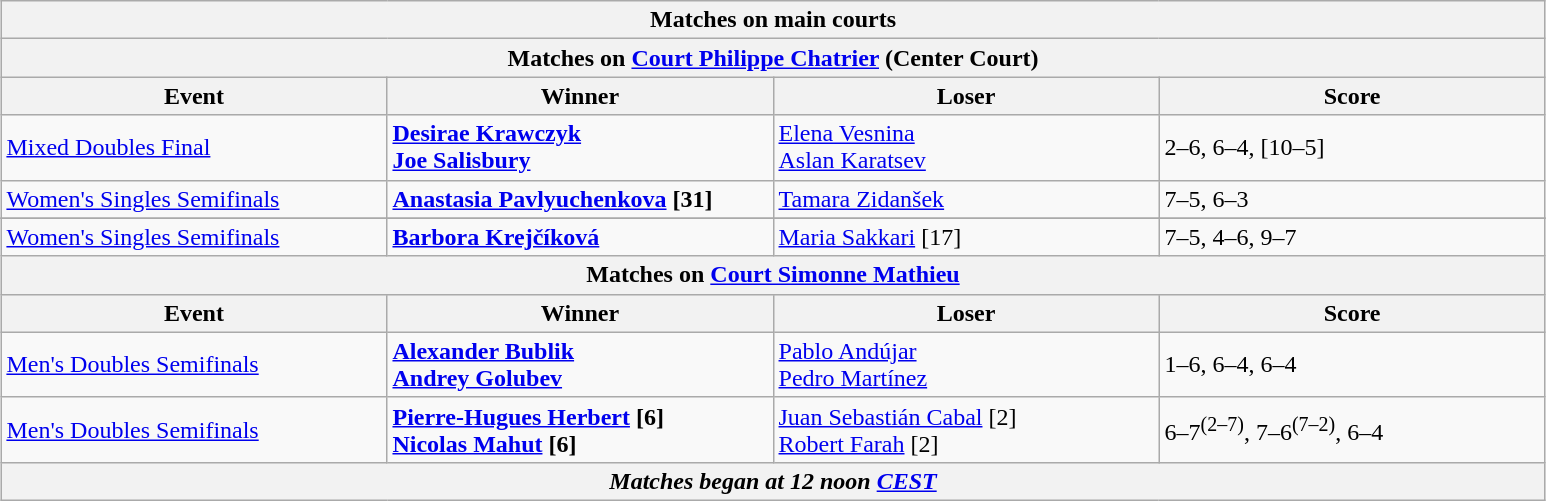<table class="wikitable" style="margin:auto;">
<tr>
<th colspan="4" style="white-space:nowrap">Matches on main courts</th>
</tr>
<tr>
<th colspan="4">Matches on <a href='#'>Court Philippe Chatrier</a> (Center Court)</th>
</tr>
<tr>
<th width="250">Event</th>
<th width="250">Winner</th>
<th width="250">Loser</th>
<th width="250">Score</th>
</tr>
<tr>
<td><a href='#'>Mixed Doubles Final</a></td>
<td><strong> <a href='#'>Desirae Krawczyk</a> <br>  <a href='#'>Joe Salisbury</a></strong></td>
<td>  <a href='#'>Elena Vesnina</a> <br>   <a href='#'>Aslan Karatsev</a></td>
<td>2–6, 6–4, [10–5]</td>
</tr>
<tr>
<td><a href='#'>Women's Singles Semifinals</a></td>
<td><strong> <a href='#'>Anastasia Pavlyuchenkova</a> [31]</strong></td>
<td> <a href='#'>Tamara Zidanšek</a></td>
<td>7–5, 6–3</td>
</tr>
<tr>
</tr>
<tr>
<td><a href='#'>Women's Singles Semifinals</a></td>
<td><strong> <a href='#'>Barbora Krejčíková</a></strong></td>
<td> <a href='#'>Maria Sakkari</a> [17]</td>
<td>7–5, 4–6, 9–7</td>
</tr>
<tr>
<th colspan="4">Matches on <a href='#'>Court Simonne Mathieu</a></th>
</tr>
<tr>
<th width="250">Event</th>
<th width="250">Winner</th>
<th width="250">Loser</th>
<th width="250">Score</th>
</tr>
<tr>
<td><a href='#'>Men's Doubles Semifinals</a></td>
<td><strong> <a href='#'>Alexander Bublik</a> <br>  <a href='#'>Andrey Golubev</a></strong></td>
<td> <a href='#'>Pablo Andújar</a> <br>  <a href='#'>Pedro Martínez</a></td>
<td>1–6, 6–4, 6–4</td>
</tr>
<tr>
<td><a href='#'>Men's Doubles Semifinals</a></td>
<td><strong> <a href='#'>Pierre-Hugues Herbert</a> [6] <br>  <a href='#'>Nicolas Mahut</a> [6]</strong></td>
<td> <a href='#'>Juan Sebastián Cabal</a> [2] <br>  <a href='#'>Robert Farah</a> [2]</td>
<td>6–7<sup>(2–7)</sup>, 7–6<sup>(7–2)</sup>, 6–4</td>
</tr>
<tr>
<th colspan="4"><em>Matches began at 12 noon <a href='#'>CEST</a></em></th>
</tr>
</table>
